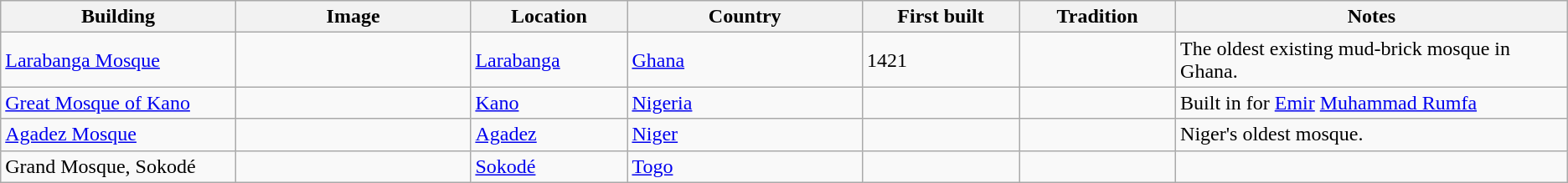<table class="wikitable sortable">
<tr>
<th style="width:15%">Building</th>
<th class="unsortable"; style="width:15%">Image</th>
<th style="width:10%">Location</th>
<th style="width:15%">Country</th>
<th style="width:10%">First built</th>
<th style="width:10%">Tradition</th>
<th class="unsortable"; style="width:25%">Notes</th>
</tr>
<tr>
<td><a href='#'>Larabanga Mosque</a></td>
<td></td>
<td><a href='#'>Larabanga</a></td>
<td><a href='#'>Ghana</a></td>
<td>1421</td>
<td></td>
<td>The oldest existing mud-brick mosque in Ghana.</td>
</tr>
<tr>
<td><a href='#'>Great Mosque of Kano</a></td>
<td></td>
<td><a href='#'>Kano</a></td>
<td><a href='#'>Nigeria</a></td>
<td></td>
<td></td>
<td>Built in for <a href='#'>Emir</a> <a href='#'>Muhammad Rumfa</a></td>
</tr>
<tr>
<td><a href='#'>Agadez Mosque</a></td>
<td></td>
<td><a href='#'>Agadez</a></td>
<td><a href='#'>Niger</a></td>
<td></td>
<td></td>
<td>Niger's oldest mosque.</td>
</tr>
<tr>
<td>Grand Mosque, Sokodé</td>
<td></td>
<td><a href='#'>Sokodé</a></td>
<td><a href='#'>Togo</a></td>
<td></td>
<td></td>
<td></td>
</tr>
</table>
